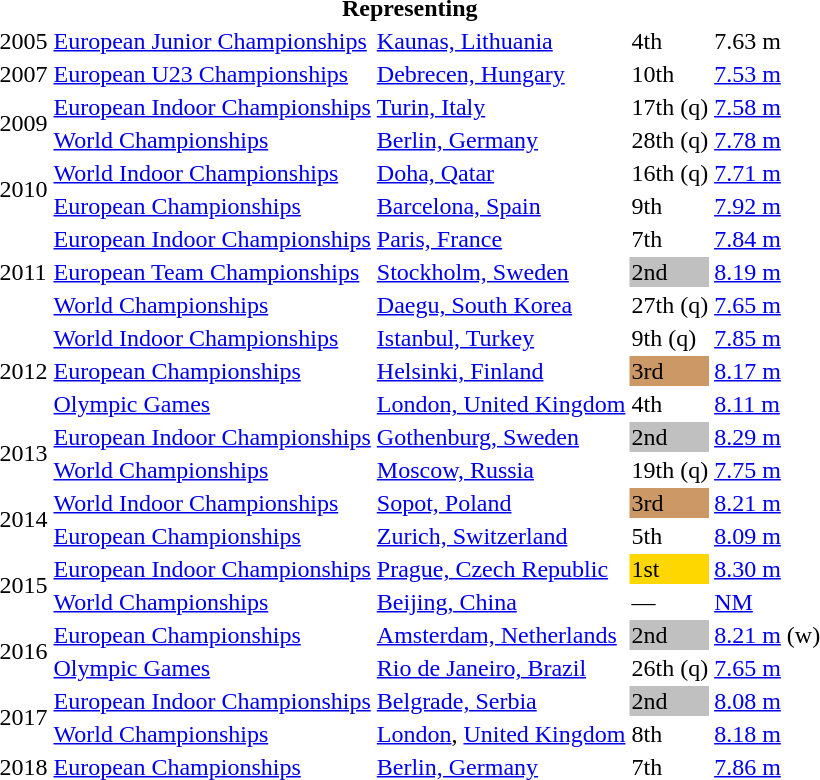<table>
<tr>
<th colspan="5">Representing </th>
</tr>
<tr>
<td>2005</td>
<td><a href='#'>European Junior Championships</a></td>
<td><a href='#'>Kaunas, Lithuania</a></td>
<td>4th</td>
<td>7.63 m</td>
</tr>
<tr>
<td>2007</td>
<td><a href='#'>European U23 Championships</a></td>
<td><a href='#'>Debrecen, Hungary</a></td>
<td>10th</td>
<td><a href='#'>7.53 m</a></td>
</tr>
<tr>
<td rowspan=2>2009</td>
<td><a href='#'>European Indoor Championships</a></td>
<td><a href='#'>Turin, Italy</a></td>
<td>17th (q)</td>
<td><a href='#'>7.58 m</a></td>
</tr>
<tr>
<td><a href='#'>World Championships</a></td>
<td><a href='#'>Berlin, Germany</a></td>
<td>28th (q)</td>
<td><a href='#'>7.78 m</a></td>
</tr>
<tr>
<td rowspan=2>2010</td>
<td><a href='#'>World Indoor Championships</a></td>
<td><a href='#'>Doha, Qatar</a></td>
<td>16th (q)</td>
<td><a href='#'>7.71 m</a></td>
</tr>
<tr>
<td><a href='#'>European Championships</a></td>
<td><a href='#'>Barcelona, Spain</a></td>
<td>9th</td>
<td><a href='#'>7.92 m</a></td>
</tr>
<tr>
<td rowspan=3>2011</td>
<td><a href='#'>European Indoor Championships</a></td>
<td><a href='#'>Paris, France</a></td>
<td>7th</td>
<td><a href='#'>7.84 m</a></td>
</tr>
<tr>
<td><a href='#'>European Team Championships</a></td>
<td><a href='#'>Stockholm, Sweden</a></td>
<td bgcolor=silver>2nd</td>
<td><a href='#'>8.19 m</a></td>
</tr>
<tr>
<td><a href='#'>World Championships</a></td>
<td><a href='#'>Daegu, South Korea</a></td>
<td>27th (q)</td>
<td><a href='#'>7.65 m</a></td>
</tr>
<tr>
<td rowspan=3>2012</td>
<td><a href='#'>World Indoor Championships</a></td>
<td><a href='#'>Istanbul, Turkey</a></td>
<td>9th (q)</td>
<td><a href='#'>7.85 m</a></td>
</tr>
<tr>
<td><a href='#'>European Championships</a></td>
<td><a href='#'>Helsinki, Finland</a></td>
<td bgcolor=cc9966>3rd</td>
<td><a href='#'>8.17 m</a></td>
</tr>
<tr>
<td><a href='#'>Olympic Games</a></td>
<td><a href='#'>London, United Kingdom</a></td>
<td>4th</td>
<td><a href='#'>8.11 m</a></td>
</tr>
<tr>
<td rowspan=2>2013</td>
<td><a href='#'>European Indoor Championships</a></td>
<td><a href='#'>Gothenburg, Sweden</a></td>
<td bgcolor=silver>2nd</td>
<td><a href='#'>8.29 m</a></td>
</tr>
<tr>
<td><a href='#'>World Championships</a></td>
<td><a href='#'>Moscow, Russia</a></td>
<td>19th (q)</td>
<td><a href='#'>7.75 m</a></td>
</tr>
<tr>
<td rowspan=2>2014</td>
<td><a href='#'>World Indoor Championships</a></td>
<td><a href='#'>Sopot, Poland</a></td>
<td bgcolor=cc9966>3rd</td>
<td><a href='#'>8.21 m</a></td>
</tr>
<tr>
<td><a href='#'>European Championships</a></td>
<td><a href='#'>Zurich, Switzerland</a></td>
<td>5th</td>
<td><a href='#'>8.09 m</a></td>
</tr>
<tr>
<td rowspan=2>2015</td>
<td><a href='#'>European Indoor Championships</a></td>
<td><a href='#'>Prague, Czech Republic</a></td>
<td bgcolor=gold>1st</td>
<td><a href='#'>8.30 m</a></td>
</tr>
<tr>
<td><a href='#'>World Championships</a></td>
<td><a href='#'>Beijing, China</a></td>
<td>—</td>
<td><a href='#'>NM</a></td>
</tr>
<tr>
<td rowspan=2>2016</td>
<td><a href='#'>European Championships</a></td>
<td><a href='#'>Amsterdam, Netherlands</a></td>
<td bgcolor=silver>2nd</td>
<td><a href='#'>8.21 m</a> (w)</td>
</tr>
<tr>
<td><a href='#'>Olympic Games</a></td>
<td><a href='#'>Rio de Janeiro, Brazil</a></td>
<td>26th (q)</td>
<td><a href='#'>7.65 m</a></td>
</tr>
<tr>
<td rowspan=2>2017</td>
<td><a href='#'>European Indoor Championships</a></td>
<td><a href='#'>Belgrade, Serbia</a></td>
<td bgcolor=silver>2nd</td>
<td><a href='#'>8.08 m</a></td>
</tr>
<tr>
<td><a href='#'>World Championships</a></td>
<td><a href='#'>London</a>, <a href='#'>United Kingdom</a></td>
<td>8th</td>
<td><a href='#'>8.18 m</a></td>
</tr>
<tr>
<td>2018</td>
<td><a href='#'>European Championships</a></td>
<td><a href='#'>Berlin, Germany</a></td>
<td>7th</td>
<td><a href='#'>7.86 m</a></td>
</tr>
</table>
